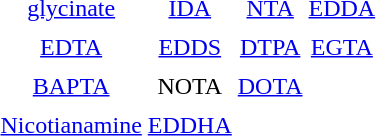<table>
<tr>
<td></td>
<td></td>
<td></td>
<td></td>
</tr>
<tr>
<td align="center"><a href='#'>glycinate</a></td>
<td align="center"><a href='#'>IDA</a></td>
<td align="center"><a href='#'>NTA</a></td>
<td align="center"><a href='#'>EDDA</a></td>
</tr>
<tr>
<td></td>
<td></td>
<td></td>
<td></td>
</tr>
<tr>
<td align="center"><a href='#'>EDTA</a></td>
<td align="center"><a href='#'>EDDS</a></td>
<td align="center"><a href='#'>DTPA</a></td>
<td align="center"><a href='#'>EGTA</a></td>
</tr>
<tr>
<td></td>
<td></td>
<td></td>
</tr>
<tr>
<td align="center"><a href='#'>BAPTA</a></td>
<td align="center">NOTA</td>
<td align="center"><a href='#'>DOTA</a></td>
</tr>
<tr>
<td></td>
<td></td>
</tr>
<tr>
<td align="center"><a href='#'>Nicotianamine</a></td>
<td align="center"><a href='#'>EDDHA</a></td>
</tr>
</table>
